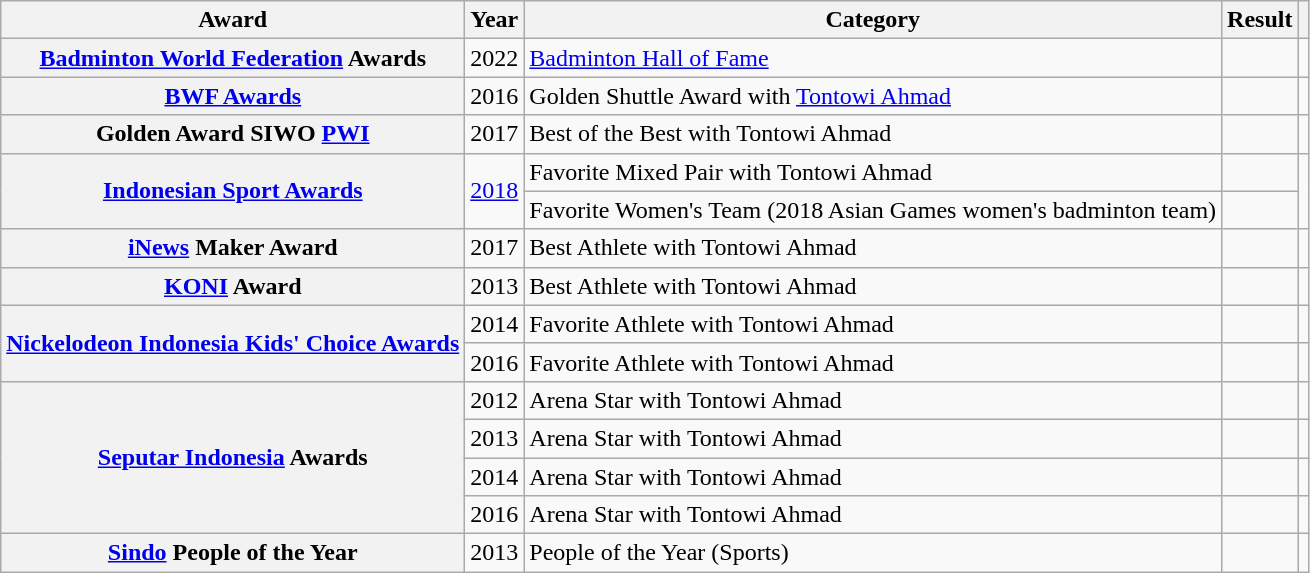<table class="wikitable plainrowheaders sortable">
<tr>
<th scope="col">Award</th>
<th scope="col">Year</th>
<th scope="col">Category</th>
<th scope="col">Result</th>
<th scope="col" class="unsortable"></th>
</tr>
<tr>
<th scope="row"><a href='#'>Badminton World Federation</a> Awards</th>
<td>2022</td>
<td><a href='#'>Badminton Hall of Fame</a></td>
<td></td>
<td></td>
</tr>
<tr>
<th scope="row"><a href='#'>BWF Awards</a></th>
<td>2016</td>
<td>Golden Shuttle Award with <a href='#'>Tontowi Ahmad</a></td>
<td></td>
<td></td>
</tr>
<tr>
<th scope="row">Golden Award SIWO <a href='#'>PWI</a></th>
<td>2017</td>
<td>Best of the Best with Tontowi Ahmad</td>
<td></td>
<td></td>
</tr>
<tr>
<th scope="row" rowspan=2><a href='#'>Indonesian Sport Awards</a></th>
<td rowspan=2><a href='#'>2018</a></td>
<td>Favorite Mixed Pair with Tontowi Ahmad</td>
<td></td>
<td rowspan=2></td>
</tr>
<tr>
<td>Favorite Women's Team (2018 Asian Games women's badminton team)</td>
<td></td>
</tr>
<tr>
<th scope="row"><a href='#'>iNews</a> Maker Award</th>
<td>2017</td>
<td>Best Athlete with Tontowi Ahmad</td>
<td></td>
<td></td>
</tr>
<tr>
<th scope="row"><a href='#'>KONI</a> Award</th>
<td>2013</td>
<td>Best Athlete with Tontowi Ahmad</td>
<td></td>
<td></td>
</tr>
<tr>
<th scope="row" rowspan=2><a href='#'>Nickelodeon Indonesia Kids' Choice Awards</a></th>
<td>2014</td>
<td>Favorite Athlete with Tontowi Ahmad</td>
<td></td>
<td></td>
</tr>
<tr>
<td>2016</td>
<td>Favorite Athlete with Tontowi Ahmad</td>
<td></td>
<td></td>
</tr>
<tr>
<th scope="row" rowspan=4><a href='#'>Seputar Indonesia</a> Awards</th>
<td>2012</td>
<td>Arena Star with Tontowi Ahmad</td>
<td></td>
<td></td>
</tr>
<tr>
<td>2013</td>
<td>Arena Star with Tontowi Ahmad</td>
<td></td>
<td></td>
</tr>
<tr>
<td>2014</td>
<td>Arena Star with Tontowi Ahmad</td>
<td></td>
<td></td>
</tr>
<tr>
<td>2016</td>
<td>Arena Star with Tontowi Ahmad</td>
<td></td>
<td></td>
</tr>
<tr>
<th scope="row"><a href='#'>Sindo</a> People of the Year</th>
<td>2013</td>
<td>People of the Year (Sports)</td>
<td></td>
<td></td>
</tr>
</table>
